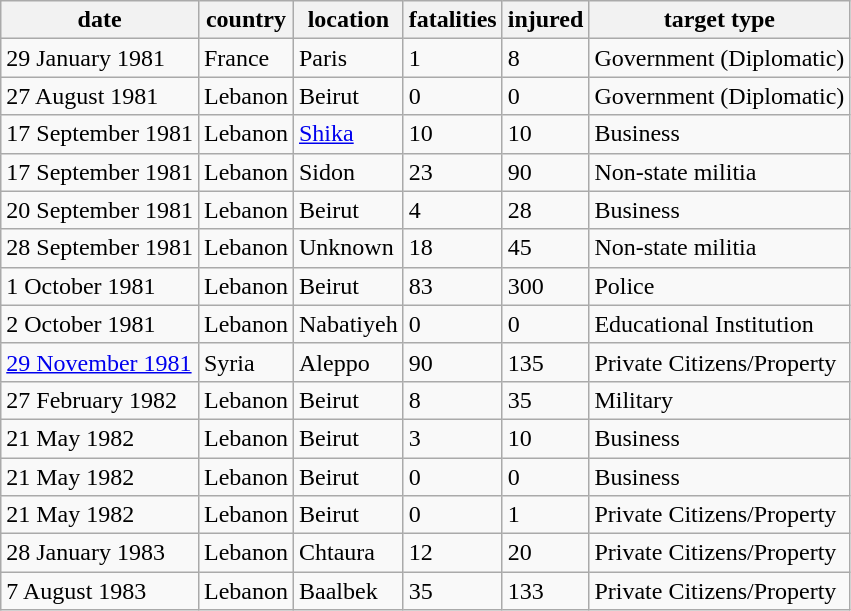<table class="wikitable">
<tr>
<th>date</th>
<th>country</th>
<th>location</th>
<th>fatalities</th>
<th>injured</th>
<th>target type</th>
</tr>
<tr>
<td>29 January 1981</td>
<td>France</td>
<td>Paris</td>
<td>1</td>
<td>8</td>
<td>Government (Diplomatic)</td>
</tr>
<tr>
<td>27 August 1981</td>
<td>Lebanon</td>
<td>Beirut</td>
<td>0</td>
<td>0</td>
<td>Government (Diplomatic)</td>
</tr>
<tr>
<td>17 September 1981</td>
<td>Lebanon</td>
<td><a href='#'>Shika</a></td>
<td>10</td>
<td>10</td>
<td>Business</td>
</tr>
<tr>
<td>17 September 1981</td>
<td>Lebanon</td>
<td>Sidon</td>
<td>23</td>
<td>90</td>
<td>Non-state militia</td>
</tr>
<tr>
<td>20 September 1981</td>
<td>Lebanon</td>
<td>Beirut</td>
<td>4</td>
<td>28</td>
<td>Business</td>
</tr>
<tr>
<td>28 September 1981</td>
<td>Lebanon</td>
<td>Unknown</td>
<td>18</td>
<td>45</td>
<td>Non-state militia</td>
</tr>
<tr>
<td>1 October 1981</td>
<td>Lebanon</td>
<td>Beirut</td>
<td>83</td>
<td>300</td>
<td>Police</td>
</tr>
<tr>
<td>2 October 1981</td>
<td>Lebanon</td>
<td>Nabatiyeh</td>
<td>0</td>
<td>0</td>
<td>Educational Institution</td>
</tr>
<tr>
<td><a href='#'>29 November 1981</a></td>
<td>Syria</td>
<td>Aleppo</td>
<td>90</td>
<td>135</td>
<td>Private Citizens/Property</td>
</tr>
<tr>
<td>27 February 1982</td>
<td>Lebanon</td>
<td>Beirut</td>
<td>8</td>
<td>35</td>
<td>Military</td>
</tr>
<tr>
<td>21 May 1982</td>
<td>Lebanon</td>
<td>Beirut</td>
<td>3</td>
<td>10</td>
<td>Business</td>
</tr>
<tr>
<td>21 May 1982</td>
<td>Lebanon</td>
<td>Beirut</td>
<td>0</td>
<td>0</td>
<td>Business</td>
</tr>
<tr>
<td>21 May 1982</td>
<td>Lebanon</td>
<td>Beirut</td>
<td>0</td>
<td>1</td>
<td>Private Citizens/Property</td>
</tr>
<tr>
<td>28 January 1983</td>
<td>Lebanon</td>
<td>Chtaura</td>
<td>12</td>
<td>20</td>
<td>Private Citizens/Property</td>
</tr>
<tr>
<td>7 August 1983</td>
<td>Lebanon</td>
<td>Baalbek</td>
<td>35</td>
<td>133</td>
<td>Private Citizens/Property</td>
</tr>
</table>
